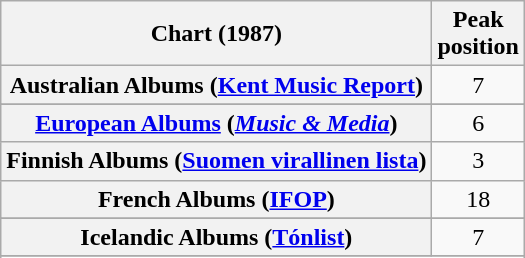<table class="wikitable plainrowheaders sortable" style="text-align:center">
<tr>
<th scope="col">Chart (1987)</th>
<th scope="col">Peak<br>position</th>
</tr>
<tr>
<th scope="row">Australian Albums (<a href='#'>Kent Music Report</a>)</th>
<td>7</td>
</tr>
<tr>
</tr>
<tr>
</tr>
<tr>
</tr>
<tr>
<th scope="row"><a href='#'>European Albums</a> (<em><a href='#'>Music & Media</a></em>)</th>
<td>6</td>
</tr>
<tr>
<th scope="row">Finnish Albums (<a href='#'>Suomen virallinen lista</a>)</th>
<td>3</td>
</tr>
<tr>
<th scope="row">French Albums (<a href='#'>IFOP</a>)</th>
<td>18</td>
</tr>
<tr>
</tr>
<tr>
<th scope="row">Icelandic Albums (<a href='#'>Tónlist</a>)</th>
<td>7</td>
</tr>
<tr>
</tr>
<tr>
</tr>
<tr>
</tr>
<tr>
</tr>
<tr>
</tr>
<tr>
</tr>
</table>
